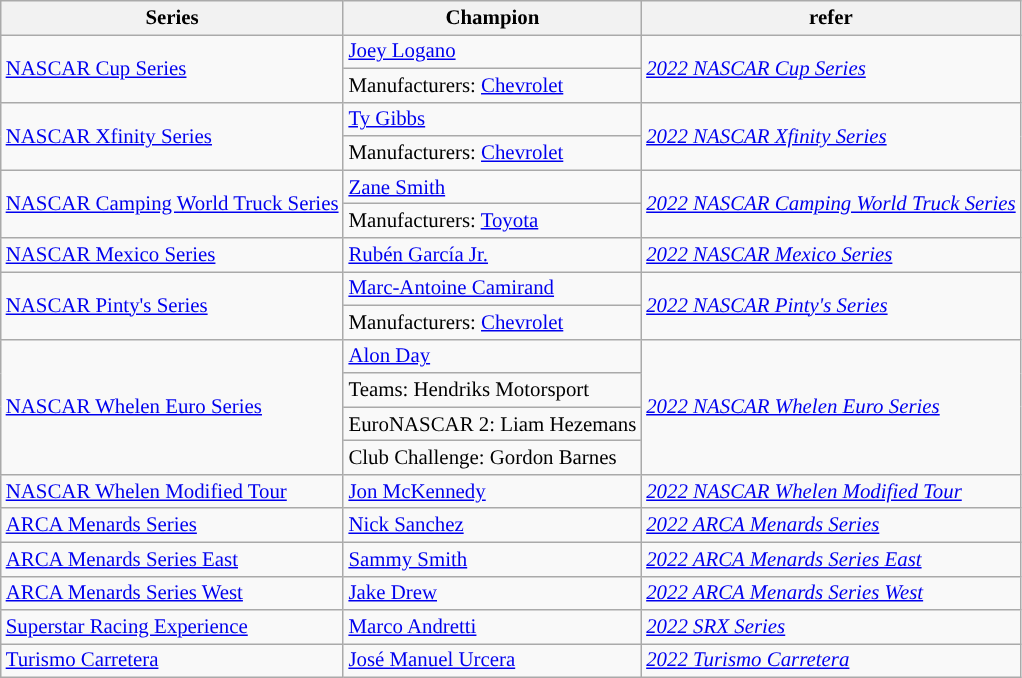<table class="wikitable" style="font-size:87%;">
<tr font-weight:bold">
<th>Series</th>
<th>Champion</th>
<th>refer</th>
</tr>
<tr>
<td rowspan=2><a href='#'>NASCAR Cup Series</a></td>
<td> <a href='#'>Joey Logano</a></td>
<td rowspan=2><em><a href='#'>2022 NASCAR Cup Series</a></em></td>
</tr>
<tr>
<td>Manufacturers:  <a href='#'>Chevrolet</a></td>
</tr>
<tr>
<td rowspan=2><a href='#'>NASCAR Xfinity Series</a></td>
<td> <a href='#'>Ty Gibbs</a></td>
<td rowspan=2><em><a href='#'>2022 NASCAR Xfinity Series</a></em></td>
</tr>
<tr>
<td>Manufacturers:  <a href='#'>Chevrolet</a></td>
</tr>
<tr>
<td rowspan=2><a href='#'>NASCAR Camping World Truck Series</a></td>
<td> <a href='#'>Zane Smith</a></td>
<td rowspan=2><em><a href='#'>2022 NASCAR Camping World Truck Series</a></em></td>
</tr>
<tr>
<td>Manufacturers:  <a href='#'>Toyota</a></td>
</tr>
<tr>
<td><a href='#'>NASCAR Mexico Series</a></td>
<td> <a href='#'>Rubén García Jr.</a></td>
<td><em><a href='#'>2022 NASCAR Mexico Series</a></em></td>
</tr>
<tr>
<td rowspan=2><a href='#'>NASCAR Pinty's Series</a></td>
<td> <a href='#'>Marc-Antoine Camirand</a></td>
<td rowspan=2><em><a href='#'>2022 NASCAR Pinty's Series</a></em></td>
</tr>
<tr>
<td>Manufacturers:  <a href='#'>Chevrolet</a></td>
</tr>
<tr>
<td rowspan=4><a href='#'>NASCAR Whelen Euro Series</a></td>
<td> <a href='#'>Alon Day</a></td>
<td rowspan=4><em><a href='#'>2022 NASCAR Whelen Euro Series</a></em></td>
</tr>
<tr>
<td>Teams:  Hendriks Motorsport</td>
</tr>
<tr>
<td>EuroNASCAR 2:  Liam Hezemans</td>
</tr>
<tr>
<td>Club Challenge:  Gordon Barnes</td>
</tr>
<tr>
<td><a href='#'>NASCAR Whelen Modified Tour</a></td>
<td> <a href='#'>Jon McKennedy</a></td>
<td><em><a href='#'>2022 NASCAR Whelen Modified Tour</a></em></td>
</tr>
<tr>
<td><a href='#'>ARCA Menards Series</a></td>
<td> <a href='#'>Nick Sanchez</a></td>
<td><em><a href='#'>2022 ARCA Menards Series</a></em></td>
</tr>
<tr>
<td><a href='#'>ARCA Menards Series East</a></td>
<td> <a href='#'>Sammy Smith</a></td>
<td><em><a href='#'>2022 ARCA Menards Series East</a></em></td>
</tr>
<tr>
<td><a href='#'>ARCA Menards Series West</a></td>
<td> <a href='#'>Jake Drew</a></td>
<td><em><a href='#'>2022 ARCA Menards Series West</a></em></td>
</tr>
<tr>
<td><a href='#'>Superstar Racing Experience</a></td>
<td> <a href='#'>Marco Andretti</a></td>
<td><em><a href='#'>2022 SRX Series</a></em></td>
</tr>
<tr>
<td><a href='#'>Turismo Carretera</a></td>
<td> <a href='#'>José Manuel Urcera</a></td>
<td><em><a href='#'>2022 Turismo Carretera</a></em></td>
</tr>
</table>
